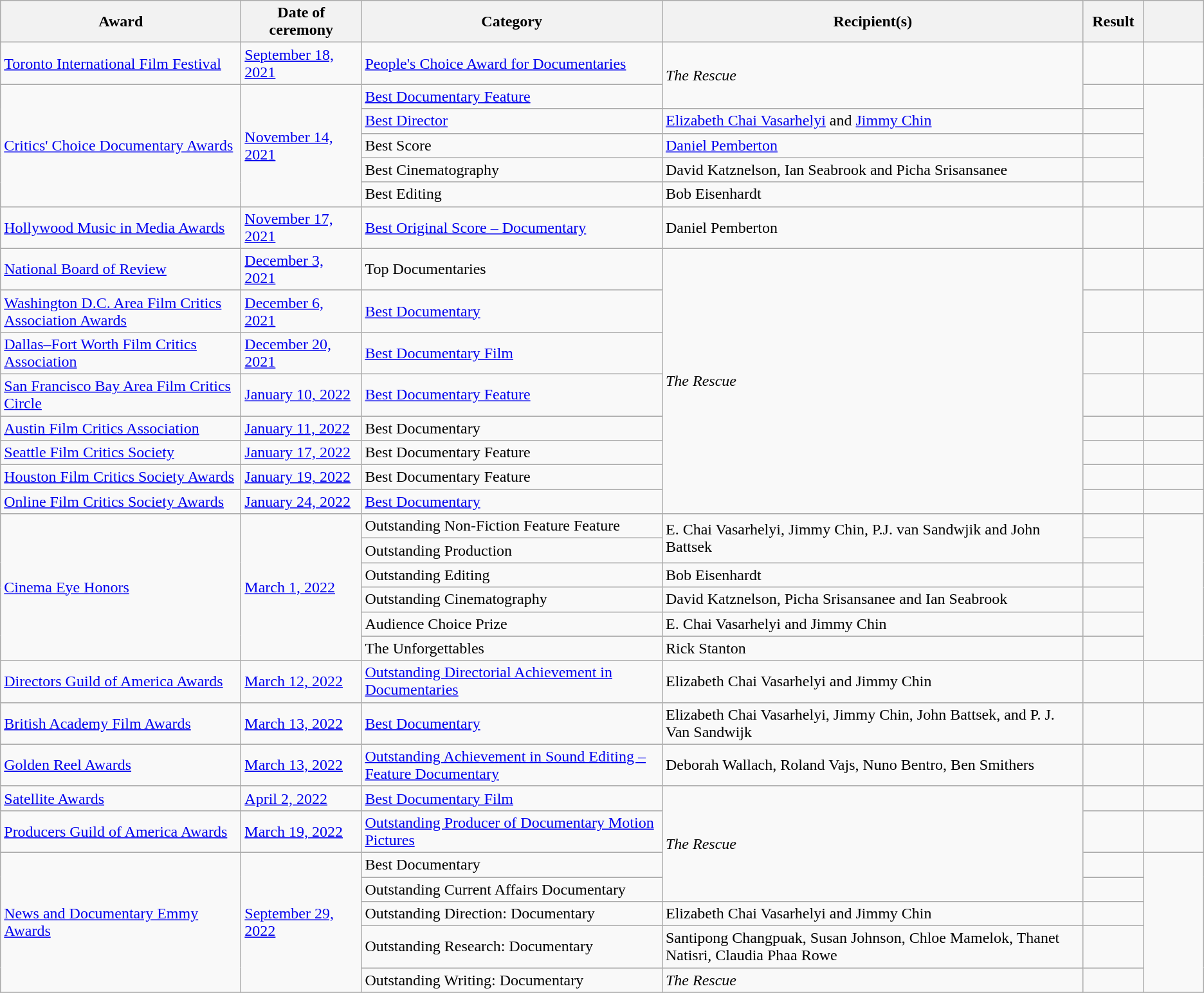<table class="wikitable plainrowheaders sortable">
<tr>
<th scope="col" style="width:20%;">Award</th>
<th scope="col" style="width:10%;">Date of ceremony</th>
<th scope="col" style="width:25%;">Category</th>
<th scope="col" style="width:35%;">Recipient(s)</th>
<th scope="col" style="width:5%;">Result</th>
<th scope="col" style="width:10%;" class="unsortable"></th>
</tr>
<tr>
<td><a href='#'>Toronto International Film Festival</a></td>
<td><a href='#'>September 18, 2021</a></td>
<td><a href='#'>People's Choice Award for Documentaries</a></td>
<td rowspan="2"><em>The Rescue</em></td>
<td></td>
<td></td>
</tr>
<tr>
<td rowspan="5"><a href='#'>Critics' Choice Documentary Awards</a></td>
<td rowspan="5"><a href='#'>November 14, 2021</a></td>
<td><a href='#'>Best Documentary Feature</a></td>
<td></td>
<td rowspan="5"></td>
</tr>
<tr>
<td><a href='#'>Best Director</a></td>
<td><a href='#'>Elizabeth Chai Vasarhelyi</a> and <a href='#'>Jimmy Chin</a></td>
<td></td>
</tr>
<tr>
<td>Best Score</td>
<td><a href='#'>Daniel Pemberton</a></td>
<td></td>
</tr>
<tr>
<td>Best Cinematography</td>
<td>David Katznelson, Ian Seabrook and Picha Srisansanee</td>
<td></td>
</tr>
<tr>
<td>Best Editing</td>
<td>Bob Eisenhardt</td>
<td></td>
</tr>
<tr>
<td><a href='#'>Hollywood Music in Media Awards</a></td>
<td><a href='#'>November 17, 2021</a></td>
<td><a href='#'>Best Original Score – Documentary</a></td>
<td>Daniel Pemberton</td>
<td></td>
<td></td>
</tr>
<tr>
<td><a href='#'>National Board of Review</a></td>
<td><a href='#'>December 3, 2021</a></td>
<td>Top Documentaries</td>
<td rowspan="8"><em>The Rescue</em></td>
<td></td>
<td></td>
</tr>
<tr>
<td><a href='#'>Washington D.C. Area Film Critics Association Awards</a></td>
<td><a href='#'>December 6, 2021</a></td>
<td><a href='#'>Best Documentary</a></td>
<td></td>
<td></td>
</tr>
<tr>
<td><a href='#'>Dallas–Fort Worth Film Critics Association</a></td>
<td><a href='#'>December 20, 2021</a></td>
<td><a href='#'>Best Documentary Film</a></td>
<td></td>
<td></td>
</tr>
<tr>
<td><a href='#'>San Francisco Bay Area Film Critics Circle</a></td>
<td><a href='#'>January 10, 2022</a></td>
<td><a href='#'>Best Documentary Feature</a></td>
<td></td>
<td></td>
</tr>
<tr>
<td><a href='#'>Austin Film Critics Association</a></td>
<td><a href='#'>January 11, 2022</a></td>
<td>Best Documentary</td>
<td></td>
<td></td>
</tr>
<tr>
<td><a href='#'>Seattle Film Critics Society</a></td>
<td><a href='#'>January 17, 2022</a></td>
<td>Best Documentary Feature</td>
<td></td>
<td></td>
</tr>
<tr>
<td><a href='#'>Houston Film Critics Society Awards</a></td>
<td><a href='#'>January 19, 2022</a></td>
<td>Best Documentary Feature</td>
<td></td>
<td></td>
</tr>
<tr>
<td><a href='#'>Online Film Critics Society Awards</a></td>
<td><a href='#'>January 24, 2022</a></td>
<td><a href='#'>Best Documentary</a></td>
<td></td>
<td></td>
</tr>
<tr>
<td rowspan="6"><a href='#'>Cinema Eye Honors</a></td>
<td rowspan="6"><a href='#'>March 1, 2022</a></td>
<td>Outstanding Non-Fiction Feature Feature</td>
<td rowspan="2">E. Chai Vasarhelyi, Jimmy Chin, P.J. van Sandwjik and John Battsek</td>
<td></td>
<td rowspan="6"></td>
</tr>
<tr>
<td>Outstanding Production</td>
<td></td>
</tr>
<tr>
<td>Outstanding Editing</td>
<td>Bob Eisenhardt</td>
<td></td>
</tr>
<tr>
<td>Outstanding Cinematography</td>
<td>David Katznelson, Picha Srisansanee and Ian Seabrook</td>
<td></td>
</tr>
<tr>
<td>Audience Choice Prize</td>
<td>E. Chai Vasarhelyi and Jimmy Chin</td>
<td></td>
</tr>
<tr>
<td>The Unforgettables</td>
<td>Rick Stanton</td>
<td></td>
</tr>
<tr>
<td><a href='#'>Directors Guild of America Awards</a></td>
<td><a href='#'>March 12, 2022</a></td>
<td><a href='#'>Outstanding Directorial Achievement in Documentaries</a></td>
<td>Elizabeth Chai Vasarhelyi and Jimmy Chin</td>
<td></td>
<td align="center"></td>
</tr>
<tr>
<td><a href='#'>British Academy Film Awards</a></td>
<td><a href='#'>March 13, 2022</a></td>
<td><a href='#'>Best Documentary</a></td>
<td>Elizabeth Chai Vasarhelyi, Jimmy Chin, John Battsek, and P. J. Van Sandwijk</td>
<td></td>
<td align="center"></td>
</tr>
<tr>
<td><a href='#'>Golden Reel Awards</a></td>
<td><a href='#'>March 13, 2022</a></td>
<td><a href='#'>Outstanding Achievement in Sound Editing – Feature Documentary</a></td>
<td>Deborah Wallach, Roland Vajs, Nuno Bentro, Ben Smithers</td>
<td></td>
<td></td>
</tr>
<tr>
<td><a href='#'>Satellite Awards</a></td>
<td><a href='#'>April 2, 2022</a></td>
<td><a href='#'>Best Documentary Film</a></td>
<td rowspan="4"><em>The Rescue</em></td>
<td></td>
<td></td>
</tr>
<tr>
<td><a href='#'>Producers Guild of America Awards</a></td>
<td><a href='#'>March 19, 2022</a></td>
<td><a href='#'>Outstanding Producer of Documentary Motion Pictures</a></td>
<td></td>
<td align="center"></td>
</tr>
<tr>
<td rowspan="5"><a href='#'>News and Documentary Emmy Awards</a></td>
<td rowspan="5"><a href='#'>September 29, 2022</a></td>
<td>Best Documentary</td>
<td></td>
<td rowspan="5" align="center"><br></td>
</tr>
<tr>
<td>Outstanding Current Affairs Documentary</td>
<td></td>
</tr>
<tr>
<td>Outstanding Direction: Documentary</td>
<td>Elizabeth Chai Vasarhelyi and Jimmy Chin</td>
<td></td>
</tr>
<tr>
<td>Outstanding Research: Documentary</td>
<td>Santipong Changpuak, Susan Johnson, Chloe Mamelok, Thanet Natisri, Claudia Phaa Rowe</td>
<td></td>
</tr>
<tr>
<td>Outstanding Writing: Documentary</td>
<td><em>The Rescue</em></td>
<td></td>
</tr>
<tr>
</tr>
</table>
